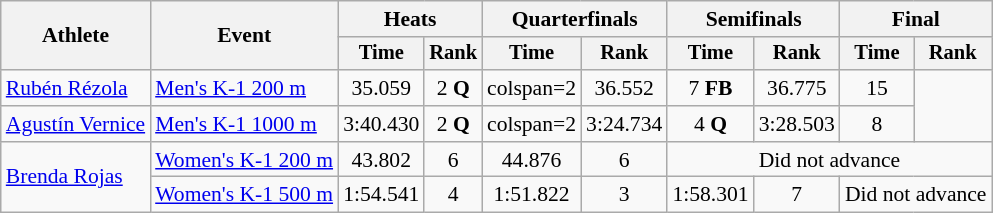<table class=wikitable style="font-size:90%">
<tr>
<th rowspan="2">Athlete</th>
<th rowspan="2">Event</th>
<th colspan=2>Heats</th>
<th colspan=2>Quarterfinals</th>
<th colspan=2>Semifinals</th>
<th colspan=2>Final</th>
</tr>
<tr style="font-size:95%">
<th>Time</th>
<th>Rank</th>
<th>Time</th>
<th>Rank</th>
<th>Time</th>
<th>Rank</th>
<th>Time</th>
<th>Rank</th>
</tr>
<tr align=center>
<td align=left><a href='#'>Rubén Rézola</a></td>
<td align=left><a href='#'>Men's K-1 200 m</a></td>
<td>35.059</td>
<td>2 <strong>Q</strong></td>
<td>colspan=2 </td>
<td>36.552</td>
<td>7 <strong>FB</strong></td>
<td>36.775</td>
<td>15</td>
</tr>
<tr align=center>
<td align=left><a href='#'>Agustín Vernice</a></td>
<td align=left><a href='#'>Men's K-1 1000 m</a></td>
<td>3:40.430</td>
<td>2 <strong>Q</strong></td>
<td>colspan=2 </td>
<td>3:24.734</td>
<td>4 <strong>Q</strong></td>
<td>3:28.503</td>
<td>8</td>
</tr>
<tr align=center>
<td align=left rowspan=2><a href='#'>Brenda Rojas</a></td>
<td align=left><a href='#'>Women's K-1 200 m</a></td>
<td>43.802</td>
<td>6</td>
<td>44.876</td>
<td>6</td>
<td colspan=4>Did not advance</td>
</tr>
<tr align=center>
<td align=left><a href='#'>Women's K-1 500 m</a></td>
<td>1:54.541</td>
<td>4</td>
<td>1:51.822</td>
<td>3</td>
<td>1:58.301</td>
<td>7</td>
<td colspan=2>Did not advance</td>
</tr>
</table>
